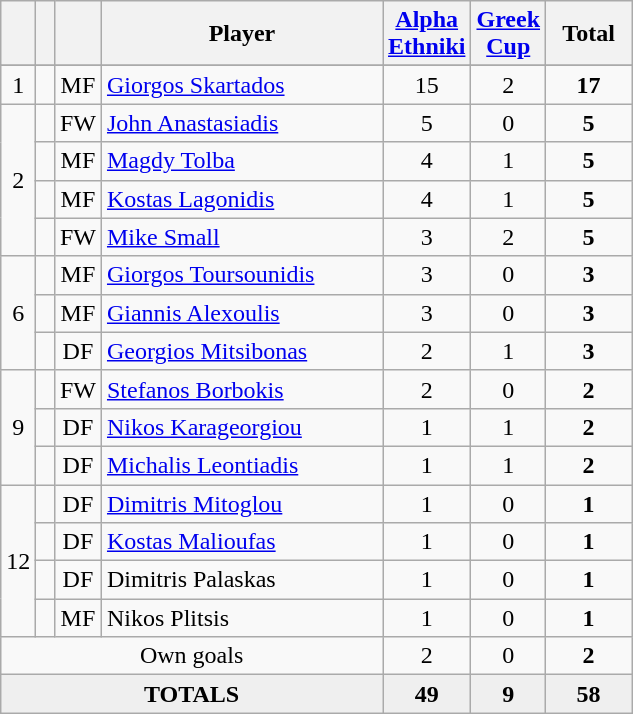<table class="wikitable sortable" style="text-align:center">
<tr>
<th width=5></th>
<th width=5></th>
<th width=5></th>
<th width=180>Player</th>
<th width=30><a href='#'>Alpha Ethniki</a></th>
<th width=30><a href='#'>Greek Cup</a></th>
<th width=50>Total</th>
</tr>
<tr>
</tr>
<tr>
<td>1</td>
<td></td>
<td>MF</td>
<td align=left> <a href='#'>Giorgos Skartados</a></td>
<td>15</td>
<td>2</td>
<td><strong>17</strong></td>
</tr>
<tr>
<td rowspan=4>2</td>
<td></td>
<td>FW</td>
<td align=left> <a href='#'>John Anastasiadis</a></td>
<td>5</td>
<td>0</td>
<td><strong>5</strong></td>
</tr>
<tr>
<td></td>
<td>MF</td>
<td align=left> <a href='#'>Magdy Tolba</a></td>
<td>4</td>
<td>1</td>
<td><strong>5</strong></td>
</tr>
<tr>
<td></td>
<td>MF</td>
<td align=left> <a href='#'>Kostas Lagonidis</a></td>
<td>4</td>
<td>1</td>
<td><strong>5</strong></td>
</tr>
<tr>
<td></td>
<td>FW</td>
<td align=left> <a href='#'>Mike Small</a></td>
<td>3</td>
<td>2</td>
<td><strong>5</strong></td>
</tr>
<tr>
<td rowspan=3>6</td>
<td></td>
<td>MF</td>
<td align=left> <a href='#'>Giorgos Toursounidis</a></td>
<td>3</td>
<td>0</td>
<td><strong>3</strong></td>
</tr>
<tr>
<td></td>
<td>MF</td>
<td align=left> <a href='#'>Giannis Alexoulis</a></td>
<td>3</td>
<td>0</td>
<td><strong>3</strong></td>
</tr>
<tr>
<td></td>
<td>DF</td>
<td align=left> <a href='#'>Georgios Mitsibonas</a></td>
<td>2</td>
<td>1</td>
<td><strong>3</strong></td>
</tr>
<tr>
<td rowspan=3>9</td>
<td></td>
<td>FW</td>
<td align=left> <a href='#'>Stefanos Borbokis</a></td>
<td>2</td>
<td>0</td>
<td><strong>2</strong></td>
</tr>
<tr>
<td></td>
<td>DF</td>
<td align=left> <a href='#'>Nikos Karageorgiou</a></td>
<td>1</td>
<td>1</td>
<td><strong>2</strong></td>
</tr>
<tr>
<td></td>
<td>DF</td>
<td align=left> <a href='#'>Michalis Leontiadis</a></td>
<td>1</td>
<td>1</td>
<td><strong>2</strong></td>
</tr>
<tr>
<td rowspan=4>12</td>
<td></td>
<td>DF</td>
<td align=left> <a href='#'>Dimitris Mitoglou</a></td>
<td>1</td>
<td>0</td>
<td><strong>1</strong></td>
</tr>
<tr>
<td></td>
<td>DF</td>
<td align=left> <a href='#'>Kostas Malioufas</a></td>
<td>1</td>
<td>0</td>
<td><strong>1</strong></td>
</tr>
<tr>
<td></td>
<td>DF</td>
<td align=left> Dimitris Palaskas</td>
<td>1</td>
<td>0</td>
<td><strong>1</strong></td>
</tr>
<tr>
<td></td>
<td>MF</td>
<td align=left> Nikos Plitsis</td>
<td>1</td>
<td>0</td>
<td><strong>1</strong></td>
</tr>
<tr>
<td colspan="4">Own goals</td>
<td>2</td>
<td>0</td>
<td><strong>2</strong></td>
</tr>
<tr bgcolor="#EFEFEF">
<td colspan=4><strong>TOTALS</strong></td>
<td><strong>49</strong></td>
<td><strong>9</strong></td>
<td><strong>58</strong></td>
</tr>
</table>
